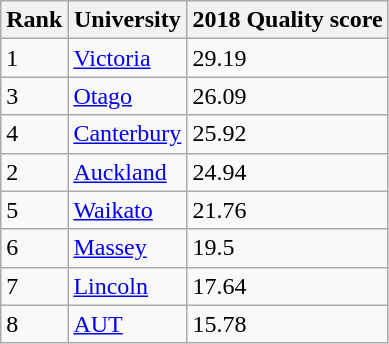<table class="wikitable sortable">
<tr>
<th>Rank</th>
<th>University</th>
<th>2018 Quality score</th>
</tr>
<tr>
<td>1</td>
<td><a href='#'>Victoria</a></td>
<td>29.19</td>
</tr>
<tr>
<td>3</td>
<td><a href='#'>Otago</a></td>
<td>26.09</td>
</tr>
<tr>
<td>4</td>
<td><a href='#'>Canterbury</a></td>
<td>25.92</td>
</tr>
<tr>
<td>2</td>
<td><a href='#'>Auckland</a></td>
<td>24.94</td>
</tr>
<tr>
<td>5</td>
<td><a href='#'>Waikato</a></td>
<td>21.76</td>
</tr>
<tr>
<td>6</td>
<td><a href='#'>Massey</a></td>
<td>19.5</td>
</tr>
<tr>
<td>7</td>
<td><a href='#'>Lincoln</a></td>
<td>17.64</td>
</tr>
<tr>
<td>8</td>
<td><a href='#'>AUT</a></td>
<td>15.78</td>
</tr>
</table>
